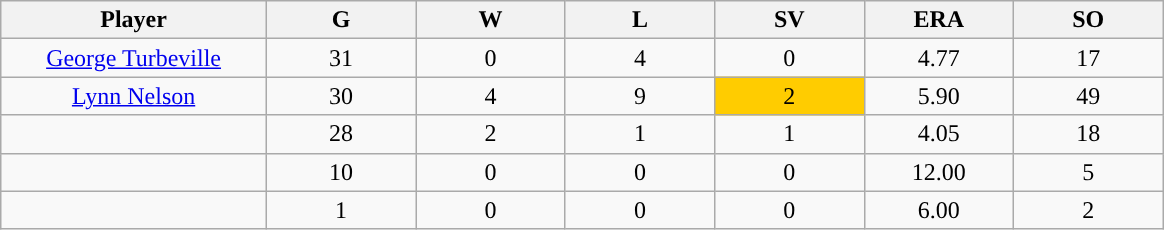<table class="wikitable sortable">
<tr>
<th bgcolor="#DDDDFF" width="16%">Player</th>
<th bgcolor="#DDDDFF" width="9%">G</th>
<th bgcolor="#DDDDFF" width="9%">W</th>
<th bgcolor="#DDDDFF" width="9%">L</th>
<th bgcolor="#DDDDFF" width="9%">SV</th>
<th bgcolor="#DDDDFF" width="9%">ERA</th>
<th bgcolor="#DDDDFF" width="9%">SO</th>
</tr>
<tr align="center">
<td><a href='#'>George Turbeville</a></td>
<td>31</td>
<td>0</td>
<td>4</td>
<td>0</td>
<td>4.77</td>
<td>17</td>
</tr>
<tr align=center>
<td><a href='#'>Lynn Nelson</a></td>
<td>30</td>
<td>4</td>
<td>9</td>
<td style="background:#fc0;">2</td>
<td>5.90</td>
<td>49</td>
</tr>
<tr align=center>
<td></td>
<td>28</td>
<td>2</td>
<td>1</td>
<td>1</td>
<td>4.05</td>
<td>18</td>
</tr>
<tr align="center">
<td></td>
<td>10</td>
<td>0</td>
<td>0</td>
<td>0</td>
<td>12.00</td>
<td>5</td>
</tr>
<tr align="center">
<td></td>
<td>1</td>
<td>0</td>
<td>0</td>
<td>0</td>
<td>6.00</td>
<td>2</td>
</tr>
</table>
